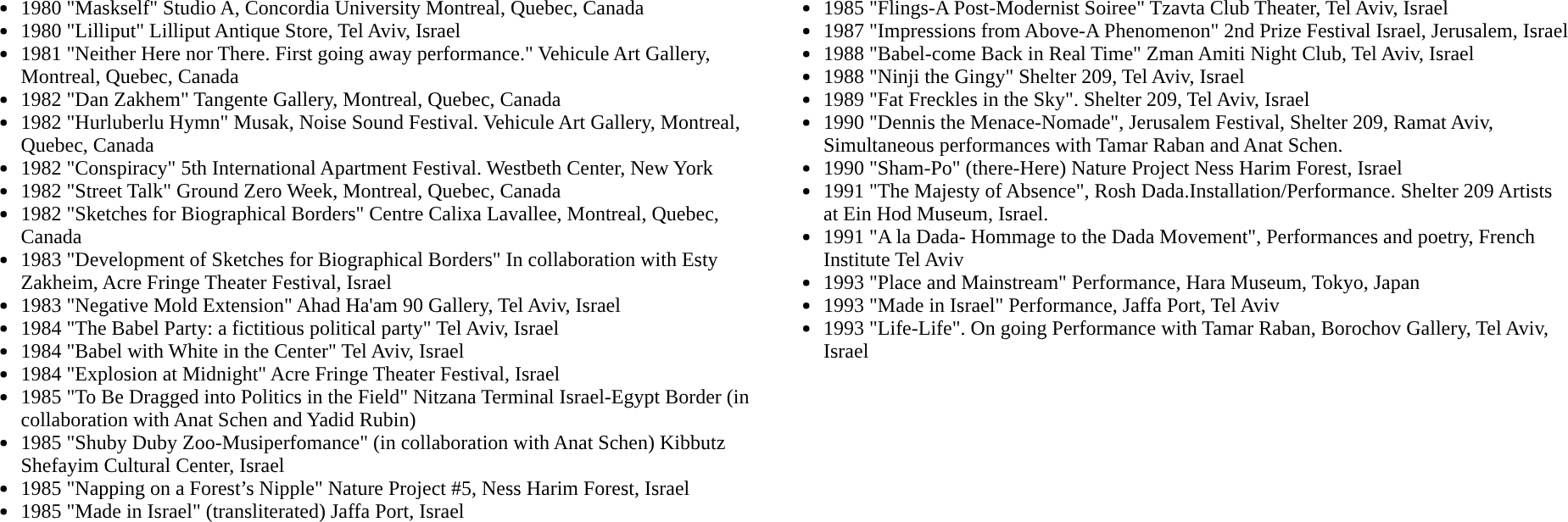<table width="100%" style="background-color: transparent;">
<tr "valign=top border="0|">
<td width=45% valign=top><br><ul><li>1980 "Maskself" Studio A, Concordia University Montreal, Quebec, Canada</li><li>1980 "Lilliput"  Lilliput Antique Store, Tel Aviv, Israel</li><li>1981 "Neither Here nor There. First going away performance." Vehicule Art Gallery, Montreal, Quebec, Canada</li><li>1982 "Dan Zakhem" Tangente Gallery, Montreal, Quebec, Canada</li><li>1982 "Hurluberlu Hymn" Musak, Noise Sound Festival.  Vehicule Art Gallery, Montreal, Quebec, Canada</li><li>1982 "Conspiracy" 5th International Apartment Festival.  Westbeth Center, New York</li><li>1982 "Street Talk" Ground Zero Week, Montreal, Quebec, Canada</li><li>1982 "Sketches for Biographical Borders" Centre Calixa Lavallee, Montreal, Quebec, Canada</li><li>1983 "Development of Sketches for Biographical Borders" In collaboration with Esty Zakheim, Acre Fringe Theater Festival, Israel</li><li>1983 "Negative Mold Extension" Ahad Ha'am 90 Gallery, Tel Aviv, Israel</li><li>1984 "The Babel Party: a fictitious political party" Tel Aviv, Israel</li><li>1984 "Babel with White in the Center"  Tel Aviv, Israel</li><li>1984 "Explosion at Midnight" Acre Fringe Theater Festival, Israel</li><li>1985 "To Be Dragged into Politics in the Field" Nitzana Terminal Israel-Egypt Border (in collaboration with Anat Schen and Yadid Rubin)</li><li>1985 "Shuby Duby Zoo-Musiperfomance" (in collaboration with Anat Schen) Kibbutz Shefayim Cultural Center, Israel</li><li>1985 "Napping on a Forest’s Nipple" Nature Project #5, Ness Harim Forest, Israel</li><li>1985 "Made in Israel" (transliterated) Jaffa Port, Israel</li></ul></td>
<td width=45% valign=top><br><ul><li>1985 "Flings-A Post-Modernist Soiree" Tzavta Club Theater, Tel Aviv, Israel</li><li>1987 "Impressions from Above-A Phenomenon" 2nd Prize Festival Israel, Jerusalem, Israel</li><li>1988 "Babel-come Back in Real Time" Zman Amiti Night Club, Tel Aviv, Israel</li><li>1988 "Ninji the Gingy" Shelter 209, Tel Aviv, Israel</li><li>1989 "Fat Freckles in the Sky".  Shelter 209, Tel Aviv, Israel</li><li>1990 "Dennis the Menace-Nomade", Jerusalem Festival, Shelter 209, Ramat Aviv, Simultaneous performances with Tamar Raban and Anat Schen.</li><li>1990 "Sham-Po" (there-Here) Nature Project Ness Harim Forest, Israel</li><li>1991 "The Majesty of Absence", Rosh Dada.Installation/Performance. Shelter 209 Artists at Ein Hod Museum, Israel.</li><li>1991 "A la Dada- Hommage to the Dada Movement", Performances and poetry, French Institute Tel Aviv</li><li>1993 "Place and Mainstream" Performance, Hara Museum, Tokyo, Japan</li><li>1993 "Made in Israel" Performance, Jaffa Port, Tel Aviv</li><li>1993 "Life-Life". On going Performance with Tamar Raban, Borochov Gallery, Tel Aviv, Israel</li></ul></td>
</tr>
</table>
